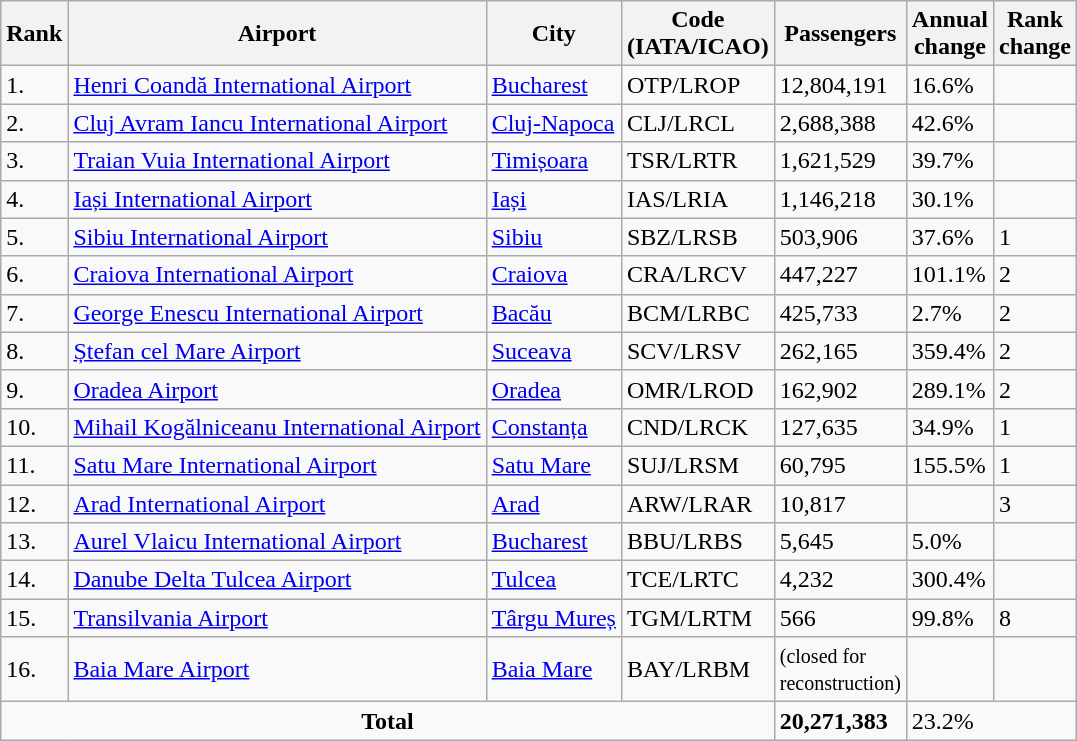<table class="wikitable sortable">
<tr>
<th>Rank</th>
<th>Airport</th>
<th>City</th>
<th>Code<br>(IATA/ICAO)</th>
<th>Passengers</th>
<th>Annual<br>change</th>
<th>Rank<br>change</th>
</tr>
<tr>
<td>1.</td>
<td><a href='#'>Henri Coandă International Airport</a></td>
<td><a href='#'>Bucharest</a></td>
<td>OTP/LROP</td>
<td>12,804,191</td>
<td data-sort-value=16.6> 16.6%</td>
<td></td>
</tr>
<tr>
<td>2.</td>
<td><a href='#'>Cluj Avram Iancu International Airport</a></td>
<td><a href='#'>Cluj-Napoca</a></td>
<td>CLJ/LRCL</td>
<td>2,688,388</td>
<td data-sort-value=42.6> 42.6%</td>
<td></td>
</tr>
<tr>
<td>3.</td>
<td><a href='#'>Traian Vuia International Airport</a></td>
<td><a href='#'>Timișoara</a></td>
<td>TSR/LRTR</td>
<td>1,621,529</td>
<td data-sort-value=39.7> 39.7%</td>
<td></td>
</tr>
<tr>
<td>4.</td>
<td><a href='#'>Iași International Airport</a></td>
<td><a href='#'>Iași</a></td>
<td>IAS/LRIA</td>
<td>1,146,218</td>
<td data-sort-value=30.1> 30.1%</td>
<td></td>
</tr>
<tr>
<td>5.</td>
<td><a href='#'>Sibiu International Airport</a></td>
<td><a href='#'>Sibiu</a></td>
<td>SBZ/LRSB</td>
<td>503,906</td>
<td data-sort-value=37.6> 37.6%</td>
<td>1</td>
</tr>
<tr>
<td>6.</td>
<td><a href='#'>Craiova International Airport</a></td>
<td><a href='#'>Craiova</a></td>
<td>CRA/LRCV</td>
<td>447,227</td>
<td data-sort-value=101.1> 101.1%</td>
<td>2</td>
</tr>
<tr>
<td>7.</td>
<td><a href='#'>George Enescu International Airport</a></td>
<td><a href='#'>Bacău</a></td>
<td>BCM/LRBC</td>
<td>425,733</td>
<td data-sort-value=2.7> 2.7%</td>
<td>2</td>
</tr>
<tr>
<td>8.</td>
<td><a href='#'>Ștefan cel Mare Airport</a></td>
<td><a href='#'>Suceava</a></td>
<td>SCV/LRSV</td>
<td>262,165</td>
<td data-sort-value=359.4> 359.4%</td>
<td>2</td>
</tr>
<tr>
<td>9.</td>
<td><a href='#'>Oradea Airport</a></td>
<td><a href='#'>Oradea</a></td>
<td>OMR/LROD</td>
<td>162,902</td>
<td data-sort-value=289.1> 289.1%</td>
<td>2</td>
</tr>
<tr>
<td>10.</td>
<td><a href='#'>Mihail Kogălniceanu International Airport</a></td>
<td><a href='#'>Constanța</a></td>
<td>CND/LRCK</td>
<td>127,635</td>
<td data-sort-value=34.9> 34.9%</td>
<td>1</td>
</tr>
<tr>
<td>11.</td>
<td><a href='#'>Satu Mare International Airport</a></td>
<td><a href='#'>Satu Mare</a></td>
<td>SUJ/LRSM</td>
<td>60,795</td>
<td data-sort-value=155.5> 155.5%</td>
<td>1</td>
</tr>
<tr>
<td>12.</td>
<td><a href='#'>Arad International Airport</a></td>
<td><a href='#'>Arad</a></td>
<td>ARW/LRAR</td>
<td>10,817</td>
<td data-sort-value=></td>
<td>3</td>
</tr>
<tr>
<td>13.</td>
<td><a href='#'>Aurel Vlaicu International Airport</a></td>
<td><a href='#'>Bucharest</a></td>
<td>BBU/LRBS</td>
<td>5,645</td>
<td data-sort-value=5.0> 5.0%</td>
<td></td>
</tr>
<tr>
<td>14.</td>
<td><a href='#'>Danube Delta Tulcea Airport</a></td>
<td><a href='#'>Tulcea</a></td>
<td>TCE/LRTC</td>
<td>4,232</td>
<td data-sort-value=300.4> 300.4%</td>
<td></td>
</tr>
<tr>
<td>15.</td>
<td><a href='#'>Transilvania Airport</a></td>
<td><a href='#'>Târgu Mureș</a></td>
<td>TGM/LRTM</td>
<td>566</td>
<td data-sort-value=99.8> 99.8%</td>
<td>8</td>
</tr>
<tr>
<td>16.</td>
<td><a href='#'>Baia Mare Airport</a></td>
<td><a href='#'>Baia Mare</a></td>
<td>BAY/LRBM</td>
<td><small>(closed for<br>reconstruction)</small></td>
<td data-sort-value=></td>
<td></td>
</tr>
<tr>
<td colspan=4 align=center><strong>Total</strong></td>
<td><strong>20,271,383</strong></td>
<td colspan=2> 23.2%</td>
</tr>
</table>
